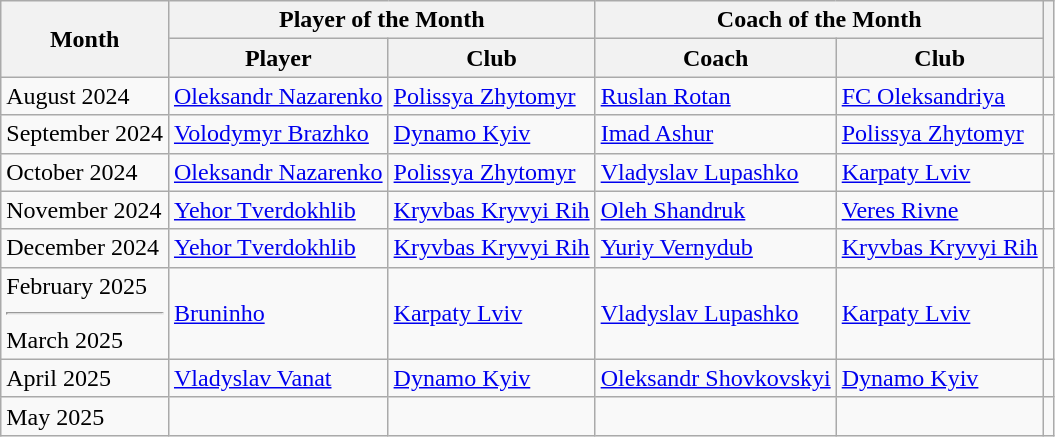<table class="wikitable">
<tr>
<th rowspan="2">Month</th>
<th colspan="2">Player of the Month</th>
<th colspan="2">Coach of the Month</th>
<th rowspan="2"></th>
</tr>
<tr>
<th>Player</th>
<th>Club</th>
<th>Coach</th>
<th>Club</th>
</tr>
<tr>
<td>August 2024</td>
<td> <a href='#'>Oleksandr Nazarenko</a></td>
<td><a href='#'>Polissya Zhytomyr</a></td>
<td> <a href='#'>Ruslan Rotan</a></td>
<td><a href='#'>FC Oleksandriya</a></td>
<td align=center></td>
</tr>
<tr>
<td>September 2024</td>
<td> <a href='#'>Volodymyr Brazhko</a></td>
<td><a href='#'>Dynamo Kyiv</a></td>
<td> <a href='#'>Imad Ashur</a></td>
<td><a href='#'>Polissya Zhytomyr</a></td>
<td align=center></td>
</tr>
<tr>
<td>October 2024</td>
<td> <a href='#'>Oleksandr Nazarenko</a></td>
<td><a href='#'>Polissya Zhytomyr</a></td>
<td> <a href='#'>Vladyslav Lupashko</a></td>
<td><a href='#'>Karpaty Lviv</a></td>
<td align=center></td>
</tr>
<tr>
<td>November 2024</td>
<td> <a href='#'>Yehor Tverdokhlib</a></td>
<td><a href='#'>Kryvbas Kryvyi Rih</a></td>
<td> <a href='#'>Oleh Shandruk</a></td>
<td><a href='#'>Veres Rivne</a></td>
<td align=center></td>
</tr>
<tr>
<td>December 2024</td>
<td> <a href='#'>Yehor Tverdokhlib</a></td>
<td><a href='#'>Kryvbas Kryvyi Rih</a></td>
<td> <a href='#'>Yuriy Vernydub</a></td>
<td><a href='#'>Kryvbas Kryvyi Rih</a></td>
<td align=center></td>
</tr>
<tr>
<td>February 2025<hr>March 2025</td>
<td> <a href='#'>Bruninho</a></td>
<td><a href='#'>Karpaty Lviv</a></td>
<td> <a href='#'>Vladyslav Lupashko</a></td>
<td><a href='#'>Karpaty Lviv</a></td>
<td align=center></td>
</tr>
<tr>
<td>April 2025</td>
<td> <a href='#'>Vladyslav Vanat</a></td>
<td><a href='#'>Dynamo Kyiv</a></td>
<td> <a href='#'>Oleksandr Shovkovskyi</a></td>
<td><a href='#'>Dynamo Kyiv</a></td>
<td align=center></td>
</tr>
<tr>
<td>May 2025</td>
<td></td>
<td></td>
<td></td>
<td></td>
<td align=center></td>
</tr>
</table>
